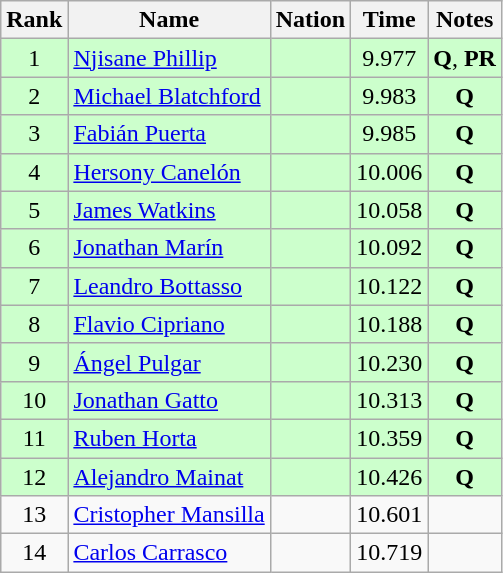<table class="wikitable sortable" style="text-align:center">
<tr>
<th>Rank</th>
<th>Name</th>
<th>Nation</th>
<th>Time</th>
<th>Notes</th>
</tr>
<tr bgcolor=ccffcc>
<td>1</td>
<td align=left><a href='#'>Njisane Phillip</a></td>
<td align=left></td>
<td>9.977</td>
<td><strong>Q</strong>, <strong>PR</strong></td>
</tr>
<tr bgcolor=ccffcc>
<td>2</td>
<td align=left><a href='#'>Michael Blatchford</a></td>
<td align=left></td>
<td>9.983</td>
<td><strong>Q</strong></td>
</tr>
<tr bgcolor=ccffcc>
<td>3</td>
<td align=left><a href='#'>Fabián Puerta</a></td>
<td align=left></td>
<td>9.985</td>
<td><strong>Q</strong></td>
</tr>
<tr bgcolor=ccffcc>
<td>4</td>
<td align=left><a href='#'>Hersony Canelón</a></td>
<td align=left></td>
<td>10.006</td>
<td><strong>Q</strong></td>
</tr>
<tr bgcolor=ccffcc>
<td>5</td>
<td align=left><a href='#'>James Watkins</a></td>
<td align=left></td>
<td>10.058</td>
<td><strong>Q</strong></td>
</tr>
<tr bgcolor=ccffcc>
<td>6</td>
<td align=left><a href='#'>Jonathan Marín</a></td>
<td align=left></td>
<td>10.092</td>
<td><strong>Q</strong></td>
</tr>
<tr bgcolor=ccffcc>
<td>7</td>
<td align=left><a href='#'>Leandro Bottasso</a></td>
<td align=left></td>
<td>10.122</td>
<td><strong>Q</strong></td>
</tr>
<tr bgcolor=ccffcc>
<td>8</td>
<td align=left><a href='#'>Flavio Cipriano</a></td>
<td align=left></td>
<td>10.188</td>
<td><strong>Q</strong></td>
</tr>
<tr bgcolor=ccffcc>
<td>9</td>
<td align=left><a href='#'>Ángel Pulgar</a></td>
<td align=left></td>
<td>10.230</td>
<td><strong>Q</strong></td>
</tr>
<tr bgcolor=ccffcc>
<td>10</td>
<td align=left><a href='#'>Jonathan Gatto</a></td>
<td align=left></td>
<td>10.313</td>
<td><strong>Q</strong></td>
</tr>
<tr bgcolor=ccffcc>
<td>11</td>
<td align=left><a href='#'>Ruben Horta</a></td>
<td align=left></td>
<td>10.359</td>
<td><strong>Q</strong></td>
</tr>
<tr bgcolor=ccffcc>
<td>12</td>
<td align=left><a href='#'>Alejandro Mainat</a></td>
<td align=left></td>
<td>10.426</td>
<td><strong>Q</strong></td>
</tr>
<tr>
<td>13</td>
<td align=left><a href='#'>Cristopher Mansilla</a></td>
<td align=left></td>
<td>10.601</td>
<td></td>
</tr>
<tr>
<td>14</td>
<td align=left><a href='#'>Carlos Carrasco</a></td>
<td align=left></td>
<td>10.719</td>
<td></td>
</tr>
</table>
